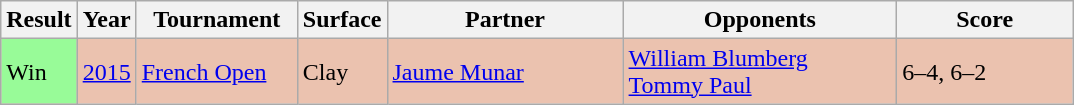<table class="sortable wikitable">
<tr>
<th style="width:40px;">Result</th>
<th style="width:30px;">Year</th>
<th style="width:100px;">Tournament</th>
<th style="width:50px;">Surface</th>
<th style="width:150px;">Partner</th>
<th style="width:175px;">Opponents</th>
<th style="width:110px;" class="unsortable">Score</th>
</tr>
<tr style="background:#ebc2af;">
<td style="background:#98fb98;">Win</td>
<td><a href='#'>2015</a></td>
<td><a href='#'>French Open</a></td>
<td>Clay</td>
<td> <a href='#'>Jaume Munar</a></td>
<td> <a href='#'>William Blumberg</a> <br>  <a href='#'>Tommy Paul</a></td>
<td>6–4, 6–2</td>
</tr>
</table>
